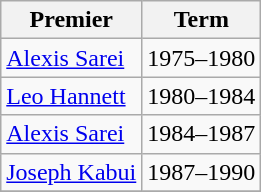<table class="wikitable">
<tr>
<th><strong>Premier</strong></th>
<th><strong>Term</strong></th>
</tr>
<tr>
<td><a href='#'>Alexis Sarei</a></td>
<td>1975–1980</td>
</tr>
<tr>
<td><a href='#'>Leo Hannett</a></td>
<td>1980–1984</td>
</tr>
<tr>
<td><a href='#'>Alexis Sarei</a></td>
<td>1984–1987</td>
</tr>
<tr>
<td><a href='#'>Joseph Kabui</a></td>
<td>1987–1990</td>
</tr>
<tr>
</tr>
</table>
